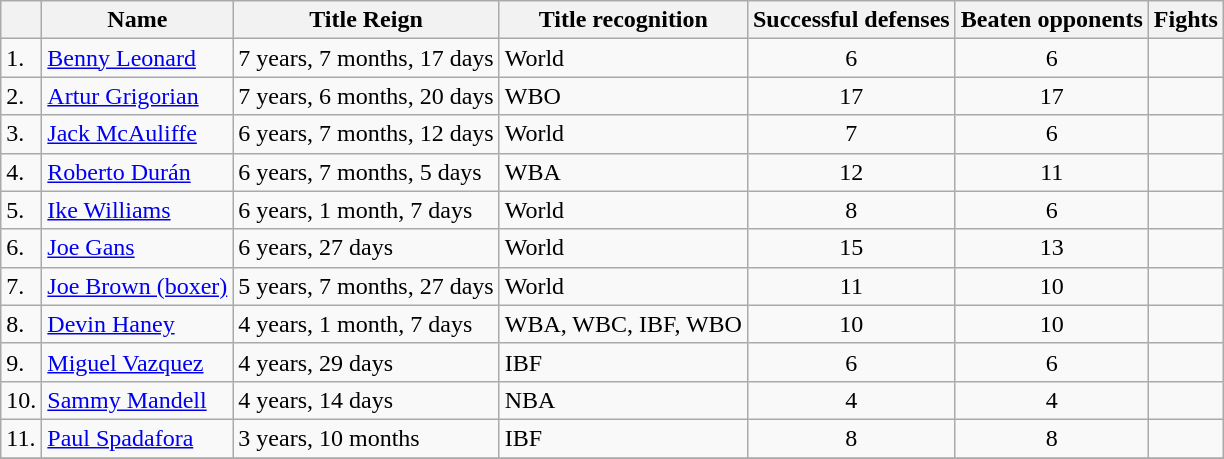<table class=" sortable wikitable">
<tr>
<th></th>
<th>Name</th>
<th>Title Reign</th>
<th>Title recognition</th>
<th>Successful defenses</th>
<th>Beaten opponents</th>
<th>Fights</th>
</tr>
<tr>
<td>1.</td>
<td><a href='#'>Benny Leonard</a></td>
<td>7 years, 7 months, 17 days</td>
<td>World</td>
<td align=" center">6</td>
<td align=" center">6</td>
<td></td>
</tr>
<tr>
<td>2.</td>
<td><a href='#'>Artur Grigorian</a></td>
<td>7 years, 6 months, 20 days</td>
<td>WBO</td>
<td align="center">17</td>
<td align="center">17</td>
<td></td>
</tr>
<tr>
<td>3.</td>
<td><a href='#'>Jack McAuliffe</a></td>
<td>6 years, 7 months, 12 days</td>
<td>World</td>
<td align="center">7</td>
<td align="center">6</td>
<td></td>
</tr>
<tr>
<td>4.</td>
<td><a href='#'>Roberto Durán</a></td>
<td>6 years, 7 months, 5 days</td>
<td>WBA</td>
<td align="center">12</td>
<td align="center">11</td>
<td></td>
</tr>
<tr>
<td>5.</td>
<td><a href='#'>Ike Williams</a></td>
<td>6 years, 1 month, 7 days</td>
<td>World</td>
<td align="center ">8</td>
<td align="center ">6</td>
<td></td>
</tr>
<tr>
<td>6.</td>
<td><a href='#'>Joe Gans</a></td>
<td>6 years, 27 days</td>
<td>World</td>
<td align="center">15</td>
<td align="center">13</td>
<td></td>
</tr>
<tr>
<td>7.</td>
<td><a href='#'>Joe Brown (boxer)</a></td>
<td>5 years, 7 months, 27 days</td>
<td>World</td>
<td align="center">11</td>
<td align="center">10</td>
<td></td>
</tr>
<tr>
<td>8.</td>
<td><a href='#'>Devin Haney</a></td>
<td>4 years, 1 month, 7 days</td>
<td>WBA, WBC, IBF, WBO</td>
<td align="center">10</td>
<td align="center">10</td>
<td></td>
</tr>
<tr>
<td>9.</td>
<td><a href='#'>Miguel Vazquez</a></td>
<td>4 years, 29 days</td>
<td>IBF</td>
<td align="center">6</td>
<td align="center">6</td>
<td></td>
</tr>
<tr>
<td>10.</td>
<td><a href='#'>Sammy Mandell</a></td>
<td>4 years, 14 days</td>
<td>NBA</td>
<td align="center">4</td>
<td align="center">4</td>
<td></td>
</tr>
<tr>
<td>11.</td>
<td><a href='#'>Paul Spadafora</a></td>
<td>3 years, 10 months</td>
<td>IBF</td>
<td align="center">8</td>
<td align="center">8</td>
<td></td>
</tr>
<tr>
</tr>
</table>
